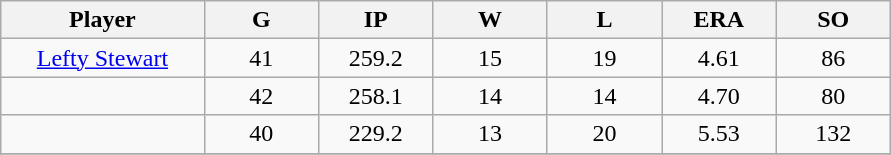<table class="wikitable sortable">
<tr>
<th bgcolor="#DDDDFF" width="16%">Player</th>
<th bgcolor="#DDDDFF" width="9%">G</th>
<th bgcolor="#DDDDFF" width="9%">IP</th>
<th bgcolor="#DDDDFF" width="9%">W</th>
<th bgcolor="#DDDDFF" width="9%">L</th>
<th bgcolor="#DDDDFF" width="9%">ERA</th>
<th bgcolor="#DDDDFF" width="9%">SO</th>
</tr>
<tr align="center">
<td><a href='#'>Lefty Stewart</a></td>
<td>41</td>
<td>259.2</td>
<td>15</td>
<td>19</td>
<td>4.61</td>
<td>86</td>
</tr>
<tr align=center>
<td></td>
<td>42</td>
<td>258.1</td>
<td>14</td>
<td>14</td>
<td>4.70</td>
<td>80</td>
</tr>
<tr align="center">
<td></td>
<td>40</td>
<td>229.2</td>
<td>13</td>
<td>20</td>
<td>5.53</td>
<td>132</td>
</tr>
<tr align="center">
</tr>
</table>
